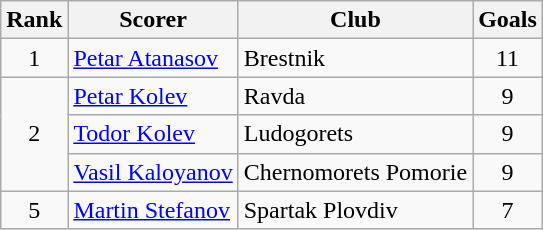<table class="wikitable" style="text-align:center">
<tr>
<th>Rank</th>
<th>Scorer</th>
<th>Club</th>
<th>Goals</th>
</tr>
<tr>
<td>1</td>
<td align="left"> <a href='#'>Petar Atanasov</a></td>
<td align="left">Brestnik</td>
<td>11</td>
</tr>
<tr>
<td rowspan="3">2</td>
<td align="left"> <a href='#'>Petar Kolev</a></td>
<td align="left">Ravda</td>
<td>9</td>
</tr>
<tr>
<td align="left"> <a href='#'>Todor Kolev</a></td>
<td align="left">Ludogorets</td>
<td>9</td>
</tr>
<tr>
<td align="left"> <a href='#'>Vasil Kaloyanov</a></td>
<td align="left">Chernomorets Pomorie</td>
<td>9</td>
</tr>
<tr>
<td>5</td>
<td align="left"> <a href='#'>Martin Stefanov</a></td>
<td align="left">Spartak Plovdiv</td>
<td>7</td>
</tr>
</table>
